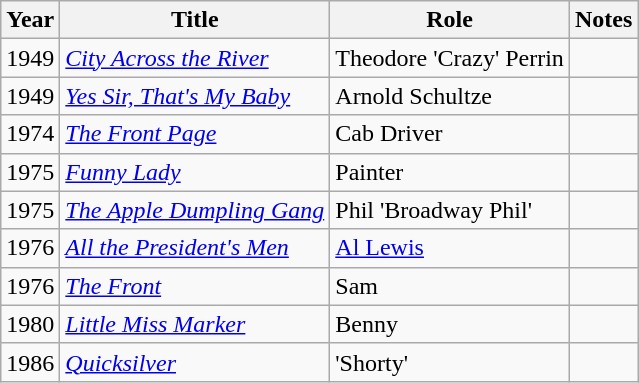<table class="wikitable">
<tr>
<th>Year</th>
<th>Title</th>
<th>Role</th>
<th>Notes</th>
</tr>
<tr>
<td>1949</td>
<td><em><a href='#'>City Across the River</a></em></td>
<td>Theodore 'Crazy' Perrin</td>
<td></td>
</tr>
<tr>
<td>1949</td>
<td><em><a href='#'>Yes Sir, That's My Baby</a></em></td>
<td>Arnold Schultze</td>
<td></td>
</tr>
<tr>
<td>1974</td>
<td><em><a href='#'>The Front Page</a></em></td>
<td>Cab Driver</td>
<td></td>
</tr>
<tr>
<td>1975</td>
<td><em><a href='#'>Funny Lady</a></em></td>
<td>Painter</td>
<td></td>
</tr>
<tr>
<td>1975</td>
<td><em><a href='#'>The Apple Dumpling Gang</a></em></td>
<td>Phil 'Broadway Phil'</td>
<td></td>
</tr>
<tr>
<td>1976</td>
<td><em><a href='#'>All the President's Men</a></em></td>
<td><a href='#'>Al Lewis</a></td>
<td></td>
</tr>
<tr>
<td>1976</td>
<td><em><a href='#'>The Front</a></em></td>
<td>Sam</td>
<td></td>
</tr>
<tr>
<td>1980</td>
<td><em><a href='#'>Little Miss Marker</a></em></td>
<td>Benny</td>
<td></td>
</tr>
<tr>
<td>1986</td>
<td><em><a href='#'>Quicksilver</a></em></td>
<td>'Shorty'</td>
<td></td>
</tr>
</table>
